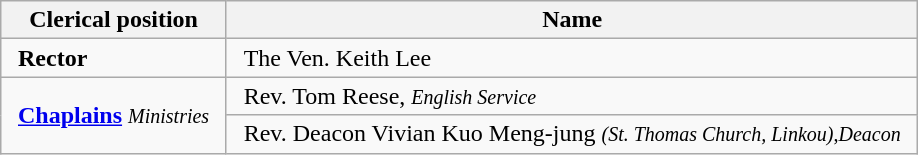<table class="wikitable">
<tr>
<th width=>Clerical position</th>
<th width=>Name</th>
</tr>
<tr>
<td style= "padding-left: 11px;padding-right: 11px"><strong>Rector</strong></td>
<td style= "padding-left: 11px;padding-right: 11px">The Ven. Keith Lee</td>
</tr>
<tr>
<td rowspan="2" style= "padding-left: 11px;padding-right: 11px"><strong><a href='#'>Chaplains</a></strong> <small><em>Ministries</em></small></td>
<td style= "padding-left: 11px;padding-right: 11px">Rev. Tom Reese, <small><em>English Service</em></small></td>
</tr>
<tr>
<td style= "padding-left: 11px;padding-right: 11px">Rev. Deacon Vivian Kuo Meng-jung <small><em>(St. Thomas Church, Linkou)</em>,<em>Deacon</em></small></td>
</tr>
</table>
